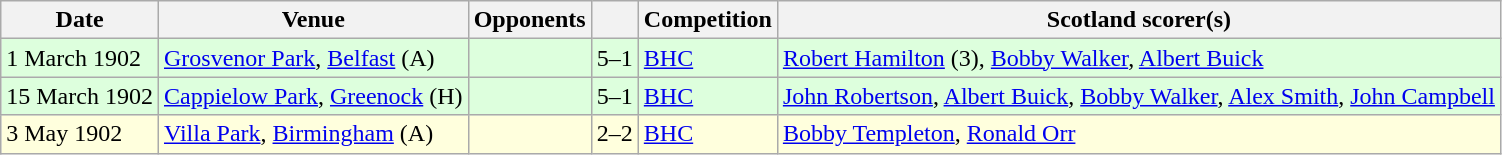<table class="wikitable">
<tr>
<th>Date</th>
<th>Venue</th>
<th>Opponents</th>
<th></th>
<th>Competition</th>
<th>Scotland scorer(s)</th>
</tr>
<tr bgcolor=#ddffdd>
<td>1 March 1902</td>
<td><a href='#'>Grosvenor Park</a>, <a href='#'>Belfast</a> (A)</td>
<td></td>
<td align=center>5–1</td>
<td><a href='#'>BHC</a></td>
<td><a href='#'>Robert Hamilton</a> (3), <a href='#'>Bobby Walker</a>, <a href='#'>Albert Buick</a></td>
</tr>
<tr bgcolor=#ddffdd>
<td>15 March 1902</td>
<td><a href='#'>Cappielow Park</a>, <a href='#'>Greenock</a> (H)</td>
<td></td>
<td align=center>5–1</td>
<td><a href='#'>BHC</a></td>
<td><a href='#'>John Robertson</a>, <a href='#'>Albert Buick</a>, <a href='#'>Bobby Walker</a>, <a href='#'>Alex Smith</a>, <a href='#'>John Campbell</a></td>
</tr>
<tr bgcolor=#ffffdd>
<td>3 May 1902</td>
<td><a href='#'>Villa Park</a>, <a href='#'>Birmingham</a> (A)</td>
<td></td>
<td align=center>2–2</td>
<td><a href='#'>BHC</a></td>
<td><a href='#'>Bobby Templeton</a>, <a href='#'>Ronald Orr</a></td>
</tr>
</table>
